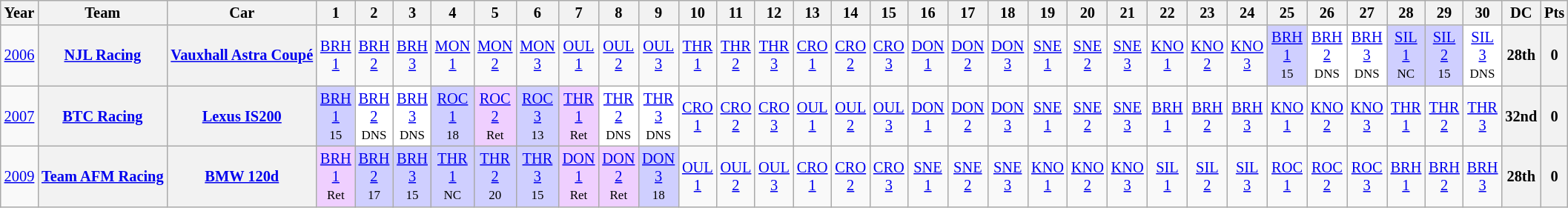<table class="wikitable" style="text-align:center; font-size:85%">
<tr>
<th>Year</th>
<th>Team</th>
<th>Car</th>
<th>1</th>
<th>2</th>
<th>3</th>
<th>4</th>
<th>5</th>
<th>6</th>
<th>7</th>
<th>8</th>
<th>9</th>
<th>10</th>
<th>11</th>
<th>12</th>
<th>13</th>
<th>14</th>
<th>15</th>
<th>16</th>
<th>17</th>
<th>18</th>
<th>19</th>
<th>20</th>
<th>21</th>
<th>22</th>
<th>23</th>
<th>24</th>
<th>25</th>
<th>26</th>
<th>27</th>
<th>28</th>
<th>29</th>
<th>30</th>
<th>DC</th>
<th>Pts</th>
</tr>
<tr>
<td><a href='#'>2006</a></td>
<th nowrap><a href='#'>NJL Racing</a></th>
<th nowrap><a href='#'>Vauxhall Astra Coupé</a></th>
<td><a href='#'>BRH<br>1</a></td>
<td><a href='#'>BRH<br>2</a></td>
<td><a href='#'>BRH<br>3</a></td>
<td><a href='#'>MON<br>1</a></td>
<td><a href='#'>MON<br>2</a></td>
<td><a href='#'>MON<br>3</a></td>
<td><a href='#'>OUL<br>1</a></td>
<td><a href='#'>OUL<br>2</a></td>
<td><a href='#'>OUL<br>3</a></td>
<td><a href='#'>THR<br>1</a></td>
<td><a href='#'>THR<br>2</a></td>
<td><a href='#'>THR<br>3</a></td>
<td><a href='#'>CRO<br>1</a></td>
<td><a href='#'>CRO<br>2</a></td>
<td><a href='#'>CRO<br>3</a></td>
<td><a href='#'>DON<br>1</a></td>
<td><a href='#'>DON<br>2</a></td>
<td><a href='#'>DON<br>3</a></td>
<td><a href='#'>SNE<br>1</a></td>
<td><a href='#'>SNE<br>2</a></td>
<td><a href='#'>SNE<br>3</a></td>
<td><a href='#'>KNO<br>1</a></td>
<td><a href='#'>KNO<br>2</a></td>
<td><a href='#'>KNO<br>3</a></td>
<td style="background:#CFCFFF;"><a href='#'>BRH<br>1</a><br><small>15</small></td>
<td style="background:#FFFFFF;"><a href='#'>BRH<br>2</a><br><small>DNS</small></td>
<td style="background:#FFFFFF;"><a href='#'>BRH<br>3</a><br><small>DNS</small></td>
<td style="background:#CFCFFF;"><a href='#'>SIL<br>1</a><br><small>NC</small></td>
<td style="background:#CFCFFF;"><a href='#'>SIL<br>2</a><br><small>15</small></td>
<td style="background:#FFFFFF;"><a href='#'>SIL<br>3</a><br><small>DNS</small></td>
<th>28th</th>
<th>0</th>
</tr>
<tr>
<td><a href='#'>2007</a></td>
<th nowrap><a href='#'>BTC Racing</a></th>
<th nowrap><a href='#'>Lexus IS200</a></th>
<td style="background:#CFCFFF;"><a href='#'>BRH<br>1</a><br><small>15</small></td>
<td style="background:#FFFFFF;"><a href='#'>BRH<br>2</a><br><small>DNS</small></td>
<td style="background:#FFFFFF;"><a href='#'>BRH<br>3</a><br><small>DNS</small></td>
<td style="background:#CFCFFF;"><a href='#'>ROC<br>1</a><br><small>18</small></td>
<td style="background:#EFCFFF;"><a href='#'>ROC<br>2</a><br><small>Ret</small></td>
<td style="background:#CFCFFF;"><a href='#'>ROC<br>3</a><br><small>13</small></td>
<td style="background:#EFCFFF;"><a href='#'>THR<br>1</a><br><small>Ret</small></td>
<td style="background:#FFFFFF;"><a href='#'>THR<br>2</a><br><small>DNS</small></td>
<td style="background:#FFFFFF;"><a href='#'>THR<br>3</a><br><small>DNS</small></td>
<td><a href='#'>CRO<br>1</a></td>
<td><a href='#'>CRO<br>2</a></td>
<td><a href='#'>CRO<br>3</a></td>
<td><a href='#'>OUL<br>1</a></td>
<td><a href='#'>OUL<br>2</a></td>
<td><a href='#'>OUL<br>3</a></td>
<td><a href='#'>DON<br>1</a></td>
<td><a href='#'>DON<br>2</a></td>
<td><a href='#'>DON<br>3</a></td>
<td><a href='#'>SNE<br>1</a></td>
<td><a href='#'>SNE<br>2</a></td>
<td><a href='#'>SNE<br>3</a></td>
<td><a href='#'>BRH<br>1</a></td>
<td><a href='#'>BRH<br>2</a></td>
<td><a href='#'>BRH<br>3</a></td>
<td><a href='#'>KNO<br>1</a></td>
<td><a href='#'>KNO<br>2</a></td>
<td><a href='#'>KNO<br>3</a></td>
<td><a href='#'>THR<br>1</a></td>
<td><a href='#'>THR<br>2</a></td>
<td><a href='#'>THR<br>3</a></td>
<th>32nd</th>
<th>0</th>
</tr>
<tr>
<td><a href='#'>2009</a></td>
<th nowrap><a href='#'>Team AFM Racing</a></th>
<th nowrap><a href='#'>BMW 120d</a></th>
<td style="background:#EFCFFF;"><a href='#'>BRH<br>1</a><br><small>Ret</small></td>
<td style="background:#CFCFFF;"><a href='#'>BRH<br>2</a><br><small>17</small></td>
<td style="background:#CFCFFF;"><a href='#'>BRH<br>3</a><br><small>15</small></td>
<td style="background:#CFCFFF;"><a href='#'>THR<br>1</a><br><small>NC</small></td>
<td style="background:#CFCFFF;"><a href='#'>THR<br>2</a><br><small>20</small></td>
<td style="background:#CFCFFF;"><a href='#'>THR<br>3</a><br><small>15</small></td>
<td style="background:#EFCFFF;"><a href='#'>DON<br>1</a><br><small>Ret</small></td>
<td style="background:#EFCFFF;"><a href='#'>DON<br>2</a><br><small>Ret</small></td>
<td style="background:#CFCFFF;"><a href='#'>DON<br>3</a><br><small>18</small></td>
<td><a href='#'>OUL<br>1</a></td>
<td><a href='#'>OUL<br>2</a></td>
<td><a href='#'>OUL<br>3</a></td>
<td><a href='#'>CRO<br>1</a></td>
<td><a href='#'>CRO<br>2</a></td>
<td><a href='#'>CRO<br>3</a></td>
<td><a href='#'>SNE<br>1</a></td>
<td><a href='#'>SNE<br>2</a></td>
<td><a href='#'>SNE<br>3</a></td>
<td><a href='#'>KNO<br>1</a></td>
<td><a href='#'>KNO<br>2</a></td>
<td><a href='#'>KNO<br>3</a></td>
<td><a href='#'>SIL<br>1</a></td>
<td><a href='#'>SIL<br>2</a></td>
<td><a href='#'>SIL<br>3</a></td>
<td><a href='#'>ROC<br>1</a></td>
<td><a href='#'>ROC<br>2</a></td>
<td><a href='#'>ROC<br>3</a></td>
<td><a href='#'>BRH<br>1</a></td>
<td><a href='#'>BRH<br>2</a></td>
<td><a href='#'>BRH<br>3</a></td>
<th>28th</th>
<th>0</th>
</tr>
</table>
